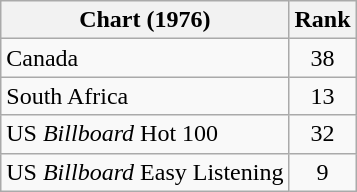<table class="wikitable sortable">
<tr>
<th align="left">Chart (1976)</th>
<th style="text-align:center;">Rank</th>
</tr>
<tr>
<td>Canada</td>
<td style="text-align:center;">38</td>
</tr>
<tr>
<td>South Africa</td>
<td align="center">13</td>
</tr>
<tr>
<td>US <em>Billboard</em> Hot 100</td>
<td style="text-align:center;">32</td>
</tr>
<tr>
<td>US <em>Billboard</em> Easy Listening</td>
<td style="text-align:center;">9</td>
</tr>
</table>
